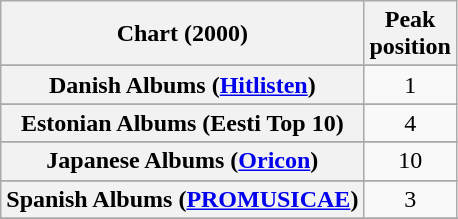<table class="wikitable plainrowheaders sortable" border="1">
<tr>
<th scope="col">Chart (2000)</th>
<th scope="col">Peak<br>position</th>
</tr>
<tr>
</tr>
<tr>
</tr>
<tr>
</tr>
<tr>
</tr>
<tr>
</tr>
<tr>
</tr>
<tr>
<th scope="row">Danish Albums (<a href='#'>Hitlisten</a>)</th>
<td style="text-align:center;">1</td>
</tr>
<tr>
</tr>
<tr>
<th scope="row">Estonian Albums (Eesti Top 10)</th>
<td align="center">4</td>
</tr>
<tr>
</tr>
<tr>
</tr>
<tr>
</tr>
<tr>
</tr>
<tr>
</tr>
<tr>
</tr>
<tr>
<th scope="row">Japanese Albums (<a href='#'>Oricon</a>)</th>
<td align="center">10</td>
</tr>
<tr>
</tr>
<tr>
</tr>
<tr>
</tr>
<tr>
<th scope="row">Spanish Albums (<a href='#'>PROMUSICAE</a>)</th>
<td align="center">3</td>
</tr>
<tr>
</tr>
<tr>
</tr>
<tr>
</tr>
<tr>
</tr>
</table>
